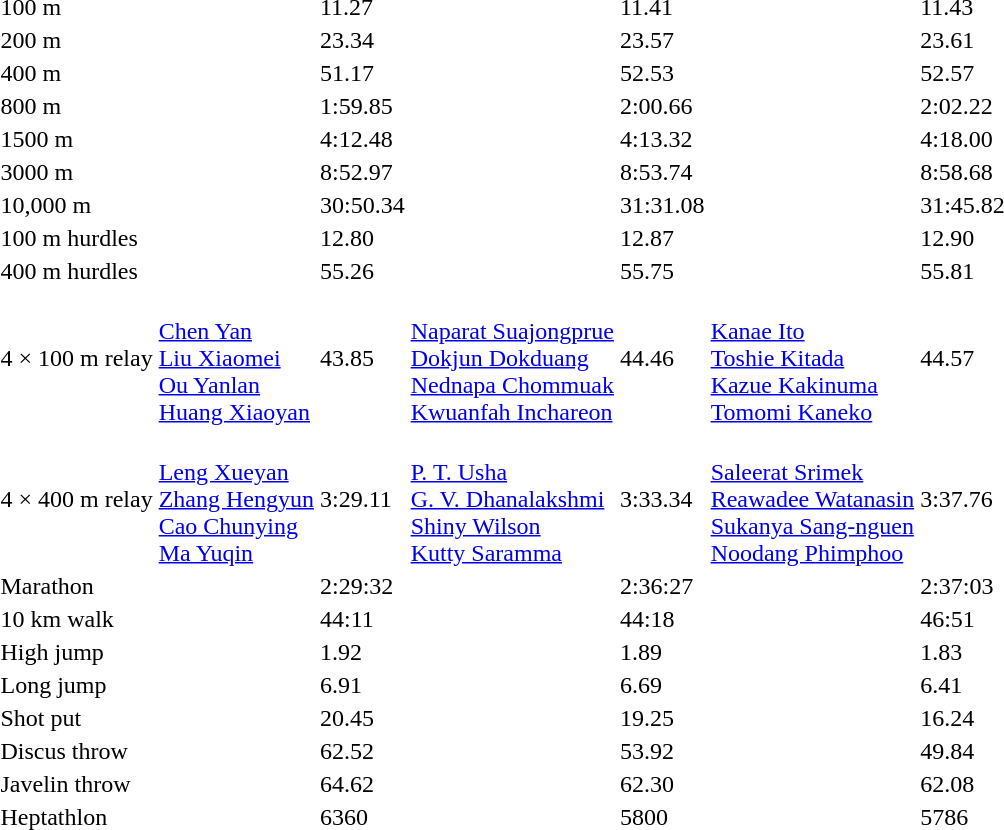<table>
<tr>
<td>100 m<br></td>
<td></td>
<td>11.27<br></td>
<td></td>
<td>11.41</td>
<td></td>
<td>11.43</td>
</tr>
<tr>
<td>200 m<br></td>
<td></td>
<td>23.34<br></td>
<td></td>
<td>23.57</td>
<td></td>
<td>23.61</td>
</tr>
<tr>
<td>400 m<br></td>
<td></td>
<td>51.17<br></td>
<td></td>
<td>52.53</td>
<td></td>
<td>52.57</td>
</tr>
<tr>
<td>800 m<br></td>
<td></td>
<td>1:59.85<br></td>
<td></td>
<td>2:00.66</td>
<td></td>
<td>2:02.22</td>
</tr>
<tr>
<td>1500 m<br></td>
<td></td>
<td>4:12.48<br></td>
<td></td>
<td>4:13.32</td>
<td></td>
<td>4:18.00</td>
</tr>
<tr>
<td>3000 m<br></td>
<td></td>
<td>8:52.97<br></td>
<td></td>
<td>8:53.74</td>
<td></td>
<td>8:58.68</td>
</tr>
<tr>
<td>10,000 m<br></td>
<td></td>
<td>30:50.34<br></td>
<td></td>
<td>31:31.08</td>
<td></td>
<td>31:45.82</td>
</tr>
<tr>
<td>100 m hurdles<br></td>
<td></td>
<td>12.80</td>
<td></td>
<td>12.87</td>
<td></td>
<td>12.90</td>
</tr>
<tr>
<td>400 m hurdles<br></td>
<td></td>
<td>55.26<br></td>
<td></td>
<td>55.75</td>
<td></td>
<td>55.81</td>
</tr>
<tr>
<td>4 × 100 m relay<br></td>
<td><br><a href='#'>Chen Yan</a><br><a href='#'>Liu Xiaomei</a><br><a href='#'>Ou Yanlan</a><br><a href='#'>Huang Xiaoyan</a></td>
<td>43.85<br></td>
<td><br><a href='#'>Naparat Suajongprue</a><br><a href='#'>Dokjun Dokduang</a><br><a href='#'>Nednapa Chommuak</a><br><a href='#'>Kwuanfah Inchareon</a></td>
<td>44.46</td>
<td><br><a href='#'>Kanae Ito</a><br><a href='#'>Toshie Kitada</a><br><a href='#'>Kazue Kakinuma</a><br><a href='#'>Tomomi Kaneko</a></td>
<td>44.57</td>
</tr>
<tr>
<td>4 × 400 m relay<br></td>
<td><br><a href='#'>Leng Xueyan</a><br><a href='#'>Zhang Hengyun</a><br><a href='#'>Cao Chunying</a><br><a href='#'>Ma Yuqin</a></td>
<td>3:29.11<br></td>
<td><br><a href='#'>P. T. Usha</a><br><a href='#'>G. V. Dhanalakshmi</a><br><a href='#'>Shiny Wilson</a><br><a href='#'>Kutty Saramma</a></td>
<td>3:33.34</td>
<td><br><a href='#'>Saleerat Srimek</a><br><a href='#'>Reawadee Watanasin</a><br><a href='#'>Sukanya Sang-nguen</a><br><a href='#'>Noodang Phimphoo</a></td>
<td>3:37.76</td>
</tr>
<tr>
<td>Marathon<br></td>
<td></td>
<td>2:29:32<br></td>
<td></td>
<td>2:36:27</td>
<td></td>
<td>2:37:03</td>
</tr>
<tr>
<td>10 km walk<br></td>
<td></td>
<td>44:11<br></td>
<td></td>
<td>44:18</td>
<td></td>
<td>46:51</td>
</tr>
<tr>
<td>High jump<br></td>
<td></td>
<td>1.92</td>
<td></td>
<td>1.89</td>
<td></td>
<td>1.83</td>
</tr>
<tr>
<td>Long jump<br></td>
<td></td>
<td>6.91<br></td>
<td></td>
<td>6.69</td>
<td></td>
<td>6.41</td>
</tr>
<tr>
<td>Shot put<br></td>
<td></td>
<td>20.45</td>
<td></td>
<td>19.25</td>
<td></td>
<td>16.24</td>
</tr>
<tr>
<td>Discus throw<br></td>
<td></td>
<td>62.52</td>
<td></td>
<td>53.92</td>
<td></td>
<td>49.84</td>
</tr>
<tr>
<td>Javelin throw<br></td>
<td></td>
<td>64.62</td>
<td></td>
<td>62.30</td>
<td></td>
<td>62.08</td>
</tr>
<tr>
<td>Heptathlon<br></td>
<td></td>
<td>6360<br></td>
<td></td>
<td>5800</td>
<td></td>
<td>5786</td>
</tr>
</table>
